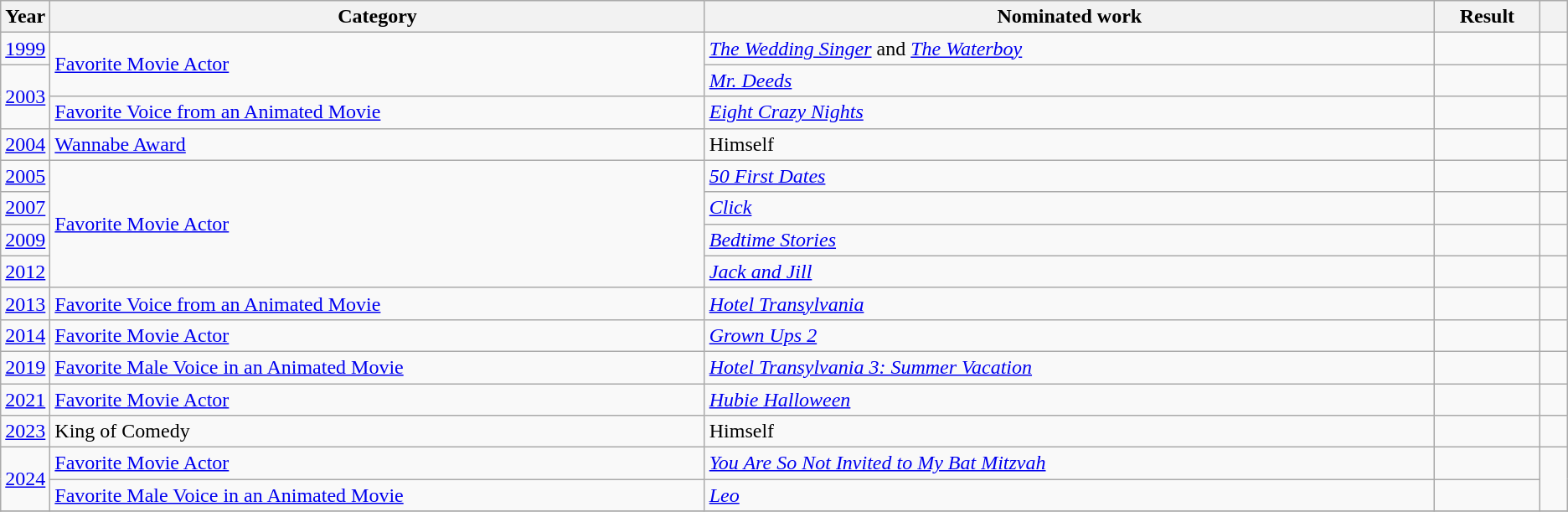<table class="wikitable sortable">
<tr>
<th scope="col" style="width:1em;">Year</th>
<th scope="col" style="width:35em;">Category</th>
<th scope="col" style="width:39em;">Nominated work</th>
<th scope="col" style="width:5em;">Result</th>
<th scope="col" style="width:1em;"class="unsortable"></th>
</tr>
<tr>
<td><a href='#'>1999</a></td>
<td rowspan="2"><a href='#'>Favorite Movie Actor</a></td>
<td><em><a href='#'>The Wedding Singer</a></em> and <em><a href='#'>The Waterboy</a></em></td>
<td></td>
<td></td>
</tr>
<tr>
<td rowspan="2"><a href='#'>2003</a></td>
<td><em><a href='#'>Mr. Deeds</a></em></td>
<td></td>
<td></td>
</tr>
<tr>
<td><a href='#'>Favorite Voice from an Animated Movie</a></td>
<td><em><a href='#'>Eight Crazy Nights</a></em></td>
<td></td>
<td></td>
</tr>
<tr>
<td><a href='#'>2004</a></td>
<td><a href='#'>Wannabe Award</a></td>
<td>Himself</td>
<td></td>
<td></td>
</tr>
<tr>
<td><a href='#'>2005</a></td>
<td rowspan="4"><a href='#'>Favorite Movie Actor</a></td>
<td><em><a href='#'>50 First Dates</a></em></td>
<td></td>
<td></td>
</tr>
<tr>
<td><a href='#'>2007</a></td>
<td><em><a href='#'>Click</a></em></td>
<td></td>
<td></td>
</tr>
<tr>
<td><a href='#'>2009</a></td>
<td><em><a href='#'>Bedtime Stories</a></em></td>
<td></td>
<td></td>
</tr>
<tr>
<td><a href='#'>2012</a></td>
<td><em><a href='#'>Jack and Jill</a></em></td>
<td></td>
<td></td>
</tr>
<tr>
<td><a href='#'>2013</a></td>
<td><a href='#'>Favorite Voice from an Animated Movie</a></td>
<td><em><a href='#'>Hotel Transylvania</a></em></td>
<td></td>
<td></td>
</tr>
<tr>
<td><a href='#'>2014</a></td>
<td><a href='#'>Favorite Movie Actor</a></td>
<td><em><a href='#'>Grown Ups 2</a></em></td>
<td></td>
<td></td>
</tr>
<tr>
<td><a href='#'>2019</a></td>
<td><a href='#'>Favorite Male Voice in an Animated Movie</a></td>
<td><em><a href='#'>Hotel Transylvania 3: Summer Vacation</a></em></td>
<td></td>
<td></td>
</tr>
<tr>
<td><a href='#'>2021</a></td>
<td><a href='#'>Favorite Movie Actor</a></td>
<td><em><a href='#'>Hubie Halloween</a></em></td>
<td></td>
<td></td>
</tr>
<tr>
<td><a href='#'>2023</a></td>
<td>King of Comedy</td>
<td>Himself</td>
<td></td>
<td></td>
</tr>
<tr>
<td rowspan="2"><a href='#'>2024</a></td>
<td><a href='#'>Favorite Movie Actor</a></td>
<td><em><a href='#'>You Are So Not Invited to My Bat Mitzvah</a></em></td>
<td></td>
<td rowspan="2"></td>
</tr>
<tr>
<td><a href='#'>Favorite Male Voice in an Animated Movie</a></td>
<td><em><a href='#'>Leo</a></em></td>
<td></td>
</tr>
<tr>
</tr>
</table>
